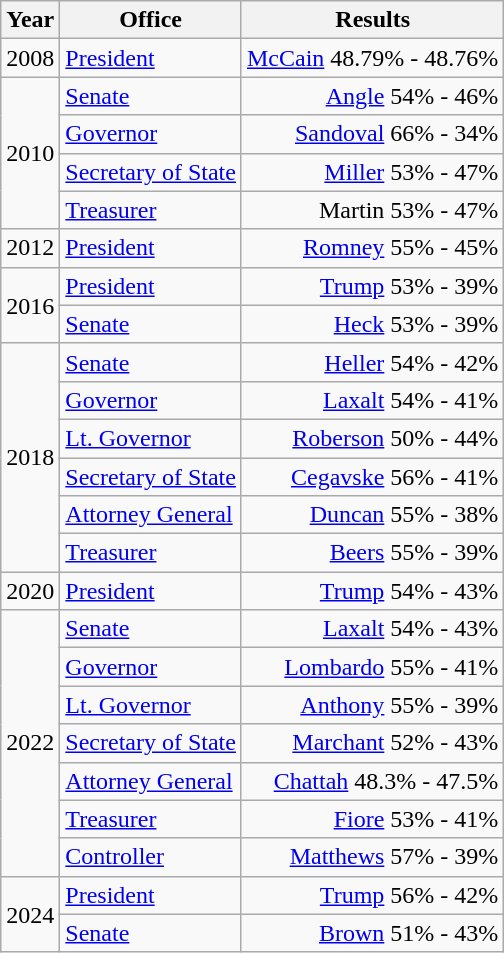<table class=wikitable>
<tr>
<th>Year</th>
<th>Office</th>
<th>Results</th>
</tr>
<tr>
<td>2008</td>
<td><a href='#'>President</a></td>
<td align="right" ><a href='#'>McCain</a> 48.79% - 48.76%</td>
</tr>
<tr>
<td rowspan=4>2010</td>
<td><a href='#'>Senate</a></td>
<td align="right" ><a href='#'>Angle</a> 54% - 46%</td>
</tr>
<tr>
<td><a href='#'>Governor</a></td>
<td align="right" ><a href='#'>Sandoval</a> 66% - 34%</td>
</tr>
<tr>
<td><a href='#'>Secretary of State</a></td>
<td align="right" ><a href='#'>Miller</a> 53% - 47%</td>
</tr>
<tr>
<td><a href='#'>Treasurer</a></td>
<td align="right" >Martin 53% - 47%</td>
</tr>
<tr>
<td>2012</td>
<td><a href='#'>President</a></td>
<td align="right" ><a href='#'>Romney</a> 55% - 45%</td>
</tr>
<tr>
<td rowspan=2>2016</td>
<td><a href='#'>President</a></td>
<td align="right" ><a href='#'>Trump</a> 53% - 39%</td>
</tr>
<tr>
<td><a href='#'>Senate</a></td>
<td align="right" ><a href='#'>Heck</a> 53% - 39%</td>
</tr>
<tr>
<td rowspan=6>2018</td>
<td><a href='#'>Senate</a></td>
<td align="right" ><a href='#'>Heller</a> 54% - 42%</td>
</tr>
<tr>
<td><a href='#'>Governor</a></td>
<td align="right" ><a href='#'>Laxalt</a> 54% - 41%</td>
</tr>
<tr>
<td><a href='#'>Lt. Governor</a></td>
<td align="right" ><a href='#'>Roberson</a> 50% - 44%</td>
</tr>
<tr>
<td><a href='#'>Secretary of State</a></td>
<td align="right" ><a href='#'>Cegavske</a> 56% - 41%</td>
</tr>
<tr>
<td><a href='#'>Attorney General</a></td>
<td align="right" ><a href='#'>Duncan</a> 55% - 38%</td>
</tr>
<tr>
<td><a href='#'>Treasurer</a></td>
<td align="right" ><a href='#'>Beers</a> 55% - 39%</td>
</tr>
<tr>
<td>2020</td>
<td><a href='#'>President</a></td>
<td align="right" ><a href='#'>Trump</a> 54% - 43%</td>
</tr>
<tr>
<td rowspan=7>2022</td>
<td><a href='#'>Senate</a></td>
<td align="right" ><a href='#'>Laxalt</a> 54% - 43%</td>
</tr>
<tr>
<td><a href='#'>Governor</a></td>
<td align="right" ><a href='#'>Lombardo</a> 55% - 41%</td>
</tr>
<tr>
<td><a href='#'>Lt. Governor</a></td>
<td align="right" ><a href='#'>Anthony</a> 55% - 39%</td>
</tr>
<tr>
<td><a href='#'>Secretary of State</a></td>
<td align="right" ><a href='#'>Marchant</a> 52% - 43%</td>
</tr>
<tr>
<td><a href='#'>Attorney General</a></td>
<td align="right" ><a href='#'>Chattah</a> 48.3% - 47.5%</td>
</tr>
<tr>
<td><a href='#'>Treasurer</a></td>
<td align="right" ><a href='#'>Fiore</a> 53% - 41%</td>
</tr>
<tr>
<td><a href='#'>Controller</a></td>
<td align="right" ><a href='#'>Matthews</a> 57% - 39%</td>
</tr>
<tr>
<td rowspan=2>2024</td>
<td><a href='#'>President</a></td>
<td align="right" ><a href='#'>Trump</a> 56% - 42%</td>
</tr>
<tr>
<td><a href='#'>Senate</a></td>
<td align="right" ><a href='#'>Brown</a> 51% - 43%</td>
</tr>
</table>
